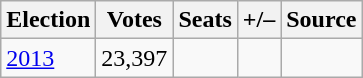<table class="wikitable">
<tr>
<th>Election</th>
<th>Votes</th>
<th>Seats</th>
<th>+/–</th>
<th>Source</th>
</tr>
<tr>
<td><a href='#'>2013</a></td>
<td>23,397</td>
<td></td>
<td></td>
<td></td>
</tr>
</table>
